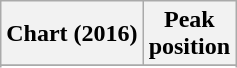<table class="wikitable sortable plainrowheaders" style="text-align:center">
<tr>
<th scope="col">Chart (2016)</th>
<th scope="col">Peak<br> position</th>
</tr>
<tr>
</tr>
<tr>
</tr>
<tr>
</tr>
</table>
